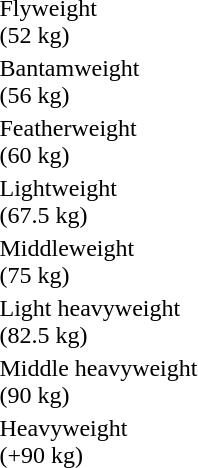<table>
<tr>
<td>Flyweight<br>(52 kg) </td>
<td></td>
<td></td>
<td></td>
</tr>
<tr>
<td>Bantamweight<br>(56 kg) </td>
<td></td>
<td></td>
<td></td>
</tr>
<tr>
<td>Featherweight<br>(60 kg) </td>
<td></td>
<td></td>
<td></td>
</tr>
<tr>
<td>Lightweight<br>(67.5 kg) </td>
<td></td>
<td></td>
<td></td>
</tr>
<tr>
<td>Middleweight<br>(75 kg) </td>
<td></td>
<td></td>
<td></td>
</tr>
<tr>
<td>Light heavyweight<br>(82.5 kg) </td>
<td></td>
<td></td>
<td></td>
</tr>
<tr>
<td>Middle heavyweight<br>(90 kg) </td>
<td></td>
<td></td>
<td></td>
</tr>
<tr>
<td>Heavyweight<br>(+90 kg) </td>
<td></td>
<td></td>
<td></td>
</tr>
</table>
